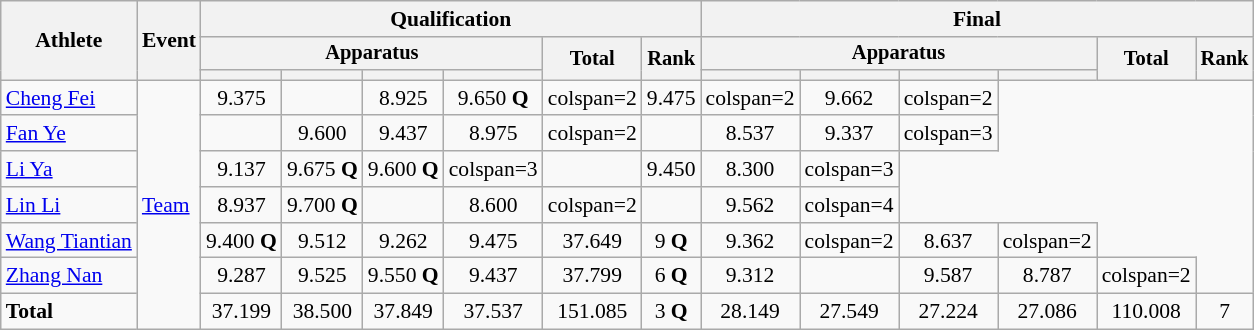<table class="wikitable" style="font-size:90%">
<tr>
<th rowspan=3>Athlete</th>
<th rowspan=3>Event</th>
<th colspan=6>Qualification</th>
<th colspan=6>Final</th>
</tr>
<tr style="font-size:95%">
<th colspan=4>Apparatus</th>
<th rowspan=2>Total</th>
<th rowspan=2>Rank</th>
<th colspan=4>Apparatus</th>
<th rowspan=2>Total</th>
<th rowspan=2>Rank</th>
</tr>
<tr style="font-size:95%">
<th></th>
<th></th>
<th></th>
<th></th>
<th></th>
<th></th>
<th></th>
<th></th>
</tr>
<tr align=center>
<td align=left><a href='#'>Cheng Fei</a></td>
<td style="text-align:left;" rowspan="7"><a href='#'>Team</a></td>
<td>9.375</td>
<td></td>
<td>8.925</td>
<td>9.650 <strong>Q</strong></td>
<td>colspan=2 </td>
<td>9.475</td>
<td>colspan=2 </td>
<td>9.662</td>
<td>colspan=2 </td>
</tr>
<tr align=center>
<td align=left><a href='#'>Fan Ye</a></td>
<td></td>
<td>9.600</td>
<td>9.437</td>
<td>8.975</td>
<td>colspan=2 </td>
<td></td>
<td>8.537</td>
<td>9.337</td>
<td>colspan=3 </td>
</tr>
<tr align=center>
<td align=left><a href='#'>Li Ya</a></td>
<td>9.137</td>
<td>9.675 <strong>Q</strong></td>
<td>9.600 <strong>Q</strong></td>
<td>colspan=3 </td>
<td></td>
<td>9.450</td>
<td>8.300</td>
<td>colspan=3 </td>
</tr>
<tr align=center>
<td align=left><a href='#'>Lin Li</a></td>
<td>8.937</td>
<td>9.700 <strong>Q</strong></td>
<td></td>
<td>8.600</td>
<td>colspan=2 </td>
<td></td>
<td>9.562</td>
<td>colspan=4 </td>
</tr>
<tr align=center>
<td align=left><a href='#'>Wang Tiantian</a></td>
<td>9.400 <strong>Q</strong></td>
<td>9.512</td>
<td>9.262</td>
<td>9.475</td>
<td>37.649</td>
<td>9 <strong>Q</strong></td>
<td>9.362</td>
<td>colspan=2 </td>
<td>8.637</td>
<td>colspan=2 </td>
</tr>
<tr align=center>
<td align=left><a href='#'>Zhang Nan</a></td>
<td>9.287</td>
<td>9.525</td>
<td>9.550 <strong>Q</strong></td>
<td>9.437</td>
<td>37.799</td>
<td>6 <strong>Q</strong></td>
<td>9.312</td>
<td></td>
<td>9.587</td>
<td>8.787</td>
<td>colspan=2 </td>
</tr>
<tr align=center>
<td align=left><strong>Total</strong></td>
<td>37.199</td>
<td>38.500</td>
<td>37.849</td>
<td>37.537</td>
<td>151.085</td>
<td>3 <strong>Q</strong></td>
<td>28.149</td>
<td>27.549</td>
<td>27.224</td>
<td>27.086</td>
<td>110.008</td>
<td>7</td>
</tr>
</table>
